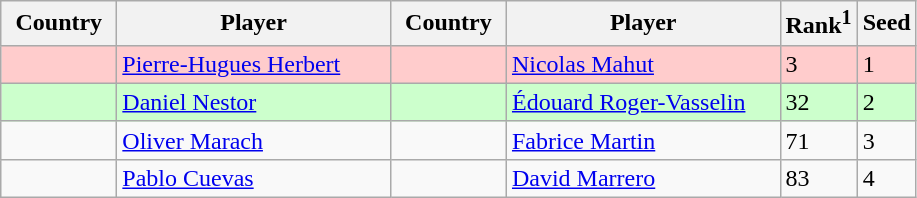<table class="sortable wikitable">
<tr>
<th width="70">Country</th>
<th width="175">Player</th>
<th width="70">Country</th>
<th width="175">Player</th>
<th>Rank<sup>1</sup></th>
<th>Seed</th>
</tr>
<tr style="background:#fcc;">
<td></td>
<td><a href='#'>Pierre-Hugues Herbert</a></td>
<td></td>
<td><a href='#'>Nicolas Mahut</a></td>
<td>3</td>
<td>1</td>
</tr>
<tr style="background:#cfc;">
<td></td>
<td><a href='#'>Daniel Nestor</a></td>
<td></td>
<td><a href='#'>Édouard Roger-Vasselin</a></td>
<td>32</td>
<td>2</td>
</tr>
<tr>
<td></td>
<td><a href='#'>Oliver Marach</a></td>
<td></td>
<td><a href='#'>Fabrice Martin</a></td>
<td>71</td>
<td>3</td>
</tr>
<tr>
<td></td>
<td><a href='#'>Pablo Cuevas</a></td>
<td></td>
<td><a href='#'>David Marrero</a></td>
<td>83</td>
<td>4</td>
</tr>
</table>
